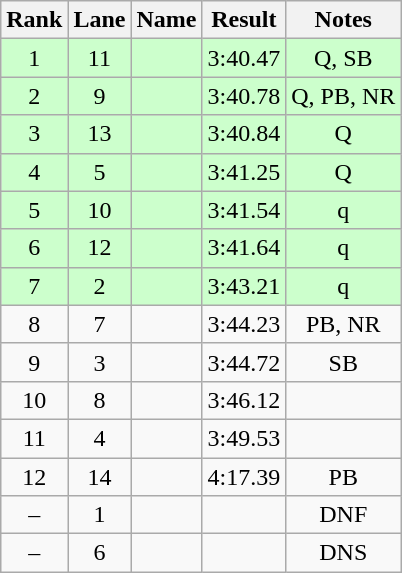<table class="wikitable" style="text-align:center">
<tr>
<th>Rank</th>
<th>Lane</th>
<th>Name</th>
<th>Result</th>
<th>Notes</th>
</tr>
<tr bgcolor=ccffcc>
<td>1</td>
<td>11</td>
<td align="left"></td>
<td>3:40.47</td>
<td>Q, SB</td>
</tr>
<tr bgcolor=ccffcc>
<td>2</td>
<td>9</td>
<td align="left"></td>
<td>3:40.78</td>
<td>Q, PB, NR</td>
</tr>
<tr bgcolor=ccffcc>
<td>3</td>
<td>13</td>
<td align="left"></td>
<td>3:40.84</td>
<td>Q</td>
</tr>
<tr bgcolor=ccffcc>
<td>4</td>
<td>5</td>
<td align="left"></td>
<td>3:41.25</td>
<td>Q</td>
</tr>
<tr bgcolor=ccffcc>
<td>5</td>
<td>10</td>
<td align="left"></td>
<td>3:41.54</td>
<td>q</td>
</tr>
<tr bgcolor=ccffcc>
<td>6</td>
<td>12</td>
<td align="left"></td>
<td>3:41.64</td>
<td>q</td>
</tr>
<tr bgcolor=ccffcc>
<td>7</td>
<td>2</td>
<td align="left"></td>
<td>3:43.21</td>
<td>q</td>
</tr>
<tr>
<td>8</td>
<td>7</td>
<td align="left"></td>
<td>3:44.23</td>
<td>PB, NR</td>
</tr>
<tr>
<td>9</td>
<td>3</td>
<td align="left"></td>
<td>3:44.72</td>
<td>SB</td>
</tr>
<tr>
<td>10</td>
<td>8</td>
<td align="left"></td>
<td>3:46.12</td>
<td></td>
</tr>
<tr>
<td>11</td>
<td>4</td>
<td align="left"></td>
<td>3:49.53</td>
<td></td>
</tr>
<tr>
<td>12</td>
<td>14</td>
<td align="left"></td>
<td>4:17.39</td>
<td>PB</td>
</tr>
<tr>
<td>–</td>
<td>1</td>
<td align="left"></td>
<td></td>
<td>DNF</td>
</tr>
<tr>
<td>–</td>
<td>6</td>
<td align="left"></td>
<td></td>
<td>DNS</td>
</tr>
</table>
